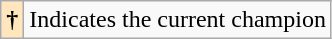<table class="wikitable">
<tr>
<th style="background-color: #ffe6bd">†</th>
<td>Indicates the current champion</td>
</tr>
</table>
